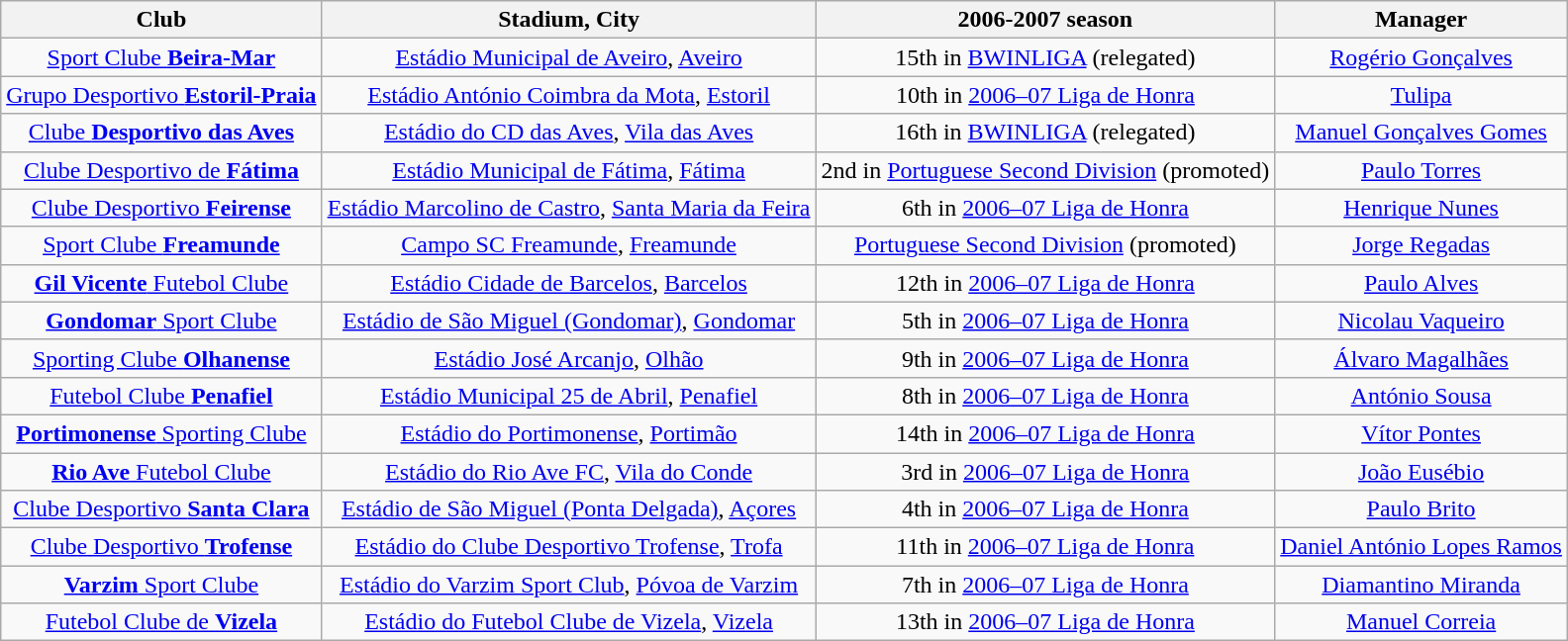<table class="wikitable" style="text-align: center;">
<tr>
<th>Club</th>
<th>Stadium, City</th>
<th>2006-2007 season</th>
<th>Manager</th>
</tr>
<tr>
<td><a href='#'>Sport Clube <strong>Beira-Mar</strong></a></td>
<td><a href='#'>Estádio Municipal de Aveiro</a>, <a href='#'>Aveiro</a></td>
<td>15th in <a href='#'>BWINLIGA</a> (relegated)</td>
<td><a href='#'>Rogério Gonçalves</a></td>
</tr>
<tr>
<td><a href='#'>Grupo Desportivo <strong>Estoril-Praia</strong></a></td>
<td><a href='#'>Estádio António Coimbra da Mota</a>, <a href='#'>Estoril</a></td>
<td>10th in <a href='#'>2006–07 Liga de Honra</a></td>
<td><a href='#'>Tulipa</a></td>
</tr>
<tr>
<td><a href='#'>Clube <strong>Desportivo das Aves</strong></a></td>
<td><a href='#'>Estádio do CD das Aves</a>, <a href='#'>Vila das Aves</a></td>
<td>16th in <a href='#'>BWINLIGA</a> (relegated)</td>
<td><a href='#'>Manuel Gonçalves Gomes</a></td>
</tr>
<tr>
<td><a href='#'>Clube Desportivo de <strong>Fátima</strong></a></td>
<td><a href='#'>Estádio Municipal de Fátima</a>, <a href='#'>Fátima</a></td>
<td>2nd in <a href='#'>Portuguese Second Division</a> (promoted)</td>
<td><a href='#'>Paulo Torres</a></td>
</tr>
<tr>
<td><a href='#'>Clube Desportivo <strong>Feirense</strong></a></td>
<td><a href='#'>Estádio Marcolino de Castro</a>, <a href='#'>Santa Maria da Feira</a></td>
<td>6th in <a href='#'>2006–07 Liga de Honra</a></td>
<td><a href='#'>Henrique Nunes</a></td>
</tr>
<tr>
<td><a href='#'>Sport Clube <strong>Freamunde</strong></a></td>
<td><a href='#'>Campo SC Freamunde</a>, <a href='#'>Freamunde</a></td>
<td><a href='#'>Portuguese Second Division</a> (promoted)</td>
<td><a href='#'>Jorge Regadas</a></td>
</tr>
<tr>
<td><a href='#'><strong>Gil Vicente</strong> Futebol Clube</a></td>
<td><a href='#'>Estádio Cidade de Barcelos</a>, <a href='#'>Barcelos</a></td>
<td>12th in <a href='#'>2006–07 Liga de Honra</a></td>
<td><a href='#'>Paulo Alves</a></td>
</tr>
<tr>
<td><a href='#'><strong>Gondomar</strong> Sport Clube</a></td>
<td><a href='#'>Estádio de São Miguel (Gondomar)</a>, <a href='#'>Gondomar</a></td>
<td>5th in <a href='#'>2006–07 Liga de Honra</a></td>
<td><a href='#'>Nicolau Vaqueiro</a></td>
</tr>
<tr>
<td><a href='#'>Sporting Clube <strong>Olhanense</strong></a></td>
<td><a href='#'>Estádio José Arcanjo</a>, <a href='#'>Olhão</a></td>
<td>9th in <a href='#'>2006–07 Liga de Honra</a></td>
<td><a href='#'>Álvaro Magalhães</a></td>
</tr>
<tr>
<td><a href='#'>Futebol Clube <strong>Penafiel</strong></a></td>
<td><a href='#'>Estádio Municipal 25 de Abril</a>, <a href='#'>Penafiel</a></td>
<td>8th in <a href='#'>2006–07 Liga de Honra</a></td>
<td><a href='#'>António Sousa</a></td>
</tr>
<tr>
<td><a href='#'><strong>Portimonense</strong> Sporting Clube</a></td>
<td><a href='#'>Estádio do Portimonense</a>, <a href='#'>Portimão</a></td>
<td>14th in <a href='#'>2006–07 Liga de Honra</a></td>
<td><a href='#'>Vítor Pontes</a></td>
</tr>
<tr>
<td><a href='#'><strong>Rio Ave</strong> Futebol Clube</a></td>
<td><a href='#'>Estádio do Rio Ave FC</a>, <a href='#'>Vila do Conde</a></td>
<td>3rd in <a href='#'>2006–07 Liga de Honra</a></td>
<td><a href='#'>João Eusébio</a></td>
</tr>
<tr>
<td><a href='#'>Clube Desportivo <strong>Santa Clara</strong></a></td>
<td><a href='#'>Estádio de São Miguel (Ponta Delgada)</a>, <a href='#'>Açores</a></td>
<td>4th in <a href='#'>2006–07 Liga de Honra</a></td>
<td><a href='#'>Paulo Brito</a></td>
</tr>
<tr>
<td><a href='#'>Clube Desportivo <strong>Trofense</strong></a></td>
<td><a href='#'>Estádio do Clube Desportivo Trofense</a>, <a href='#'>Trofa</a></td>
<td>11th in <a href='#'>2006–07 Liga de Honra</a></td>
<td><a href='#'>Daniel António Lopes Ramos</a></td>
</tr>
<tr>
<td><a href='#'><strong>Varzim</strong> Sport Clube</a></td>
<td><a href='#'>Estádio do Varzim Sport Club</a>, <a href='#'>Póvoa de Varzim</a></td>
<td>7th in <a href='#'>2006–07 Liga de Honra</a></td>
<td><a href='#'>Diamantino Miranda</a></td>
</tr>
<tr>
<td><a href='#'>Futebol Clube de <strong>Vizela</strong></a></td>
<td><a href='#'>Estádio do Futebol Clube de Vizela</a>, <a href='#'>Vizela</a></td>
<td>13th in <a href='#'>2006–07 Liga de Honra</a></td>
<td><a href='#'>Manuel Correia</a></td>
</tr>
</table>
